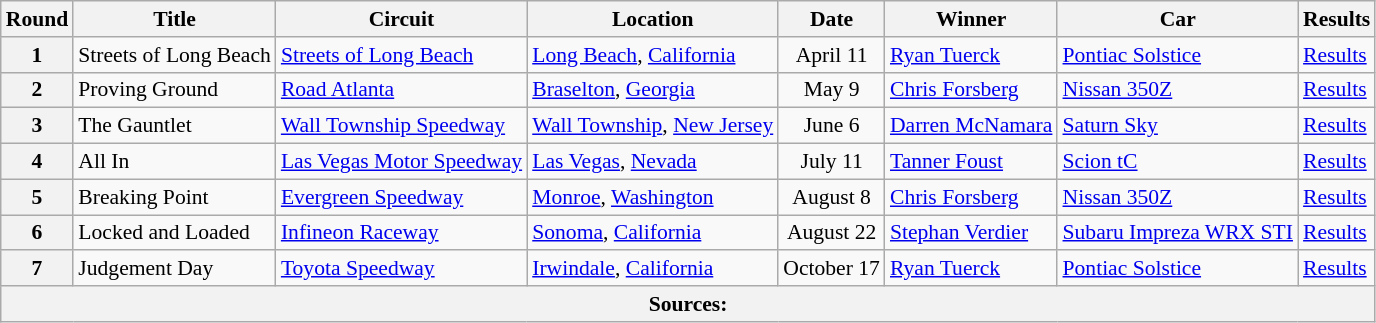<table class="wikitable" style="font-size: 90%;">
<tr>
<th>Round</th>
<th>Title</th>
<th>Circuit</th>
<th>Location</th>
<th>Date</th>
<th>Winner</th>
<th>Car</th>
<th>Results</th>
</tr>
<tr>
<th>1</th>
<td>Streets of Long Beach</td>
<td><a href='#'>Streets of Long Beach</a></td>
<td><a href='#'>Long Beach</a>, <a href='#'>California</a></td>
<td align="center">April 11</td>
<td> <a href='#'>Ryan Tuerck</a></td>
<td> <a href='#'>Pontiac Solstice</a></td>
<td><a href='#'>Results</a></td>
</tr>
<tr>
<th>2</th>
<td>Proving Ground</td>
<td><a href='#'>Road Atlanta</a></td>
<td><a href='#'>Braselton</a>, <a href='#'>Georgia</a></td>
<td align="center">May 9</td>
<td> <a href='#'>Chris Forsberg</a></td>
<td> <a href='#'>Nissan 350Z</a></td>
<td><a href='#'>Results</a></td>
</tr>
<tr>
<th>3</th>
<td>The Gauntlet</td>
<td><a href='#'>Wall Township Speedway</a></td>
<td><a href='#'>Wall Township</a>, <a href='#'>New Jersey</a></td>
<td align="center">June 6</td>
<td> <a href='#'>Darren McNamara</a></td>
<td> <a href='#'>Saturn Sky</a></td>
<td><a href='#'>Results</a></td>
</tr>
<tr>
<th>4</th>
<td>All In</td>
<td><a href='#'>Las Vegas Motor Speedway</a></td>
<td><a href='#'>Las Vegas</a>, <a href='#'>Nevada</a></td>
<td align="center">July 11</td>
<td> <a href='#'>Tanner Foust</a></td>
<td> <a href='#'>Scion tC</a></td>
<td><a href='#'>Results</a></td>
</tr>
<tr>
<th>5</th>
<td>Breaking Point</td>
<td><a href='#'>Evergreen Speedway</a></td>
<td><a href='#'>Monroe</a>, <a href='#'>Washington</a></td>
<td align="center">August 8</td>
<td> <a href='#'>Chris Forsberg</a></td>
<td> <a href='#'>Nissan 350Z</a></td>
<td><a href='#'>Results</a></td>
</tr>
<tr>
<th>6</th>
<td>Locked and Loaded</td>
<td><a href='#'>Infineon Raceway</a></td>
<td><a href='#'>Sonoma</a>, <a href='#'>California</a></td>
<td align="center">August 22</td>
<td> <a href='#'>Stephan Verdier</a></td>
<td> <a href='#'>Subaru Impreza WRX STI</a></td>
<td><a href='#'>Results</a></td>
</tr>
<tr>
<th>7</th>
<td>Judgement Day</td>
<td><a href='#'>Toyota Speedway</a></td>
<td><a href='#'>Irwindale</a>, <a href='#'>California</a></td>
<td align="center">October 17</td>
<td> <a href='#'>Ryan Tuerck</a></td>
<td> <a href='#'>Pontiac Solstice</a></td>
<td><a href='#'>Results</a></td>
</tr>
<tr>
<th colspan=8>Sources:</th>
</tr>
</table>
